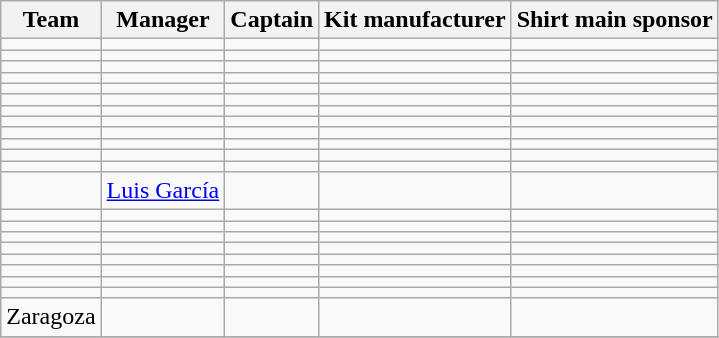<table class="wikitable sortable" style="text-align: left;">
<tr>
<th>Team</th>
<th>Manager</th>
<th>Captain</th>
<th>Kit manufacturer</th>
<th>Shirt main sponsor</th>
</tr>
<tr>
<td></td>
<td></td>
<td></td>
<td></td>
<td></td>
</tr>
<tr>
<td></td>
<td></td>
<td></td>
<td></td>
<td></td>
</tr>
<tr>
<td></td>
<td></td>
<td></td>
<td></td>
<td></td>
</tr>
<tr>
<td></td>
<td></td>
<td></td>
<td></td>
<td></td>
</tr>
<tr>
<td></td>
<td></td>
<td></td>
<td></td>
<td></td>
</tr>
<tr>
<td></td>
<td></td>
<td></td>
<td></td>
<td></td>
</tr>
<tr>
<td></td>
<td></td>
<td></td>
<td></td>
<td></td>
</tr>
<tr>
<td></td>
<td></td>
<td></td>
<td></td>
<td></td>
</tr>
<tr>
<td></td>
<td></td>
<td></td>
<td></td>
<td></td>
</tr>
<tr>
<td></td>
<td></td>
<td></td>
<td></td>
<td></td>
</tr>
<tr>
<td></td>
<td></td>
<td></td>
<td></td>
<td></td>
</tr>
<tr>
<td></td>
<td></td>
<td></td>
<td></td>
<td></td>
</tr>
<tr>
<td></td>
<td {{nobreak> <a href='#'>Luis García</a></td>
<td></td>
<td></td>
<td></td>
</tr>
<tr>
<td></td>
<td></td>
<td></td>
<td></td>
<td></td>
</tr>
<tr>
<td></td>
<td></td>
<td></td>
<td></td>
<td></td>
</tr>
<tr>
<td></td>
<td></td>
<td></td>
<td></td>
<td></td>
</tr>
<tr>
<td></td>
<td></td>
<td></td>
<td></td>
<td></td>
</tr>
<tr>
<td></td>
<td></td>
<td></td>
<td></td>
<td></td>
</tr>
<tr>
<td></td>
<td></td>
<td></td>
<td></td>
<td></td>
</tr>
<tr>
<td></td>
<td></td>
<td></td>
<td></td>
<td></td>
</tr>
<tr>
<td></td>
<td></td>
<td></td>
<td></td>
<td></td>
</tr>
<tr>
<td>Zaragoza</td>
<td></td>
<td></td>
<td></td>
<td></td>
</tr>
<tr>
</tr>
</table>
